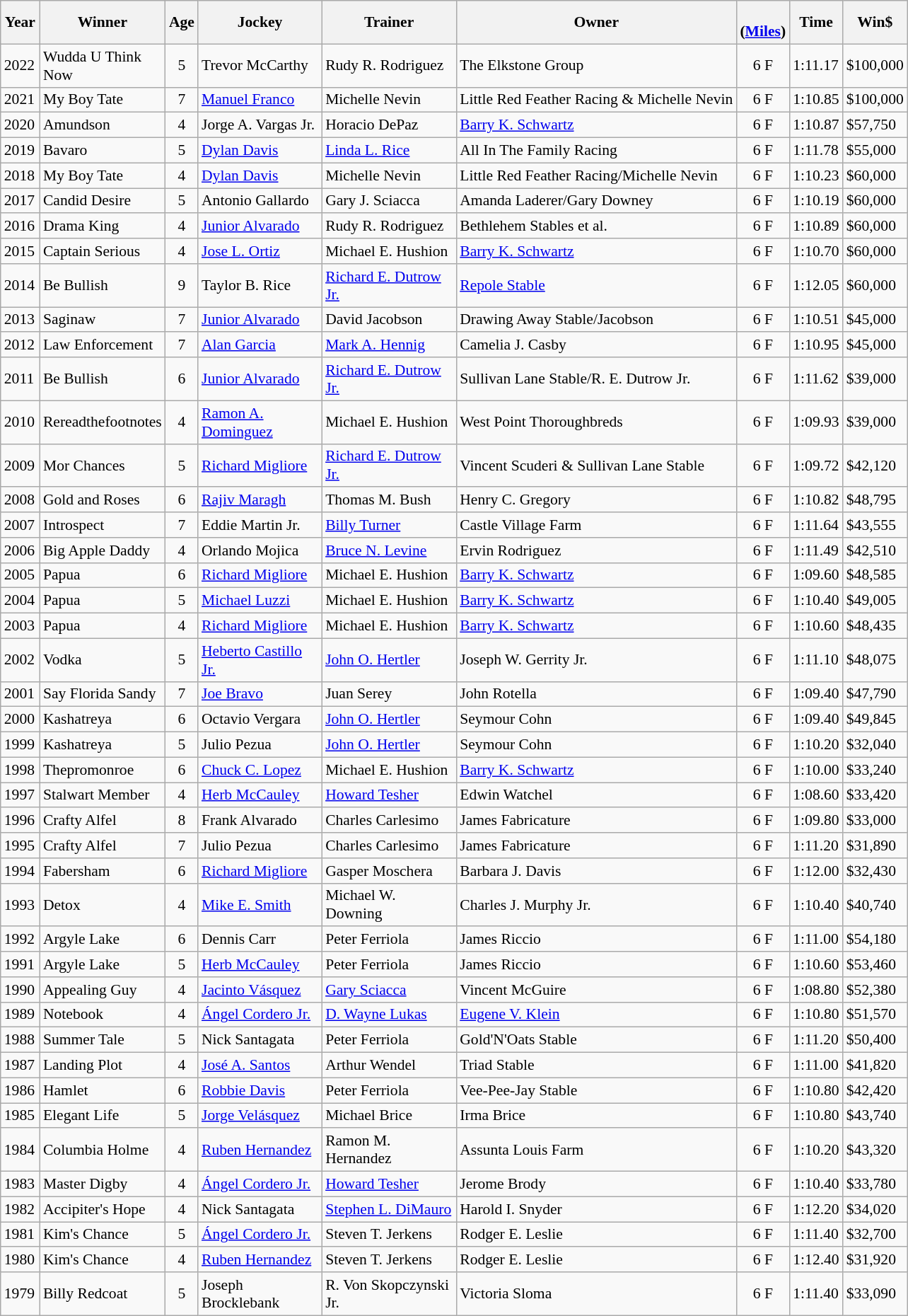<table class="wikitable sortable" style="font-size:90%">
<tr>
<th style="width:30px">Year<br></th>
<th style="width:110px">Winner<br></th>
<th style="width:20px">Age<br></th>
<th style="width:110px">Jockey<br></th>
<th style="width:120px">Trainer<br></th>
<th>Owner<br></th>
<th style="width:25px"><br> <span>(<a href='#'>Miles</a>)</span></th>
<th style="width:25px">Time<br></th>
<th style="width:25px">Win$<br></th>
</tr>
<tr>
<td>2022</td>
<td>Wudda U Think Now</td>
<td align=center>5</td>
<td>Trevor McCarthy</td>
<td>Rudy R. Rodriguez</td>
<td>The Elkstone Group</td>
<td align=center>6 F</td>
<td>1:11.17</td>
<td>$100,000</td>
</tr>
<tr>
<td>2021</td>
<td>My Boy Tate</td>
<td align=center>7</td>
<td><a href='#'>Manuel Franco</a></td>
<td>Michelle Nevin</td>
<td>Little Red Feather Racing & Michelle Nevin</td>
<td align=center>6 F</td>
<td>1:10.85</td>
<td>$100,000</td>
</tr>
<tr>
<td>2020</td>
<td>Amundson</td>
<td align=center>4</td>
<td>Jorge A. Vargas Jr.</td>
<td>Horacio DePaz</td>
<td><a href='#'>Barry K. Schwartz</a></td>
<td align=center>6 F</td>
<td>1:10.87</td>
<td>$57,750</td>
</tr>
<tr>
<td>2019</td>
<td>Bavaro</td>
<td align=center>5</td>
<td><a href='#'>Dylan Davis</a></td>
<td><a href='#'>Linda L. Rice</a></td>
<td>All In The Family Racing</td>
<td align=center>6 F</td>
<td>1:11.78</td>
<td>$55,000</td>
</tr>
<tr>
<td>2018</td>
<td>My Boy Tate</td>
<td align=center>4</td>
<td><a href='#'>Dylan Davis</a></td>
<td>Michelle Nevin</td>
<td>Little Red Feather Racing/Michelle Nevin</td>
<td align=center>6 F</td>
<td>1:10.23</td>
<td>$60,000</td>
</tr>
<tr>
<td>2017</td>
<td>Candid Desire</td>
<td align=center>5</td>
<td>Antonio Gallardo</td>
<td>Gary J. Sciacca</td>
<td>Amanda Laderer/Gary Downey</td>
<td align=center>6 F</td>
<td>1:10.19</td>
<td>$60,000</td>
</tr>
<tr>
<td>2016</td>
<td>Drama King</td>
<td align=center>4</td>
<td><a href='#'>Junior Alvarado</a></td>
<td>Rudy R. Rodriguez</td>
<td>Bethlehem Stables et al.</td>
<td align=center>6 F</td>
<td>1:10.89</td>
<td>$60,000</td>
</tr>
<tr>
<td>2015</td>
<td>Captain Serious</td>
<td align=center>4</td>
<td><a href='#'>Jose L. Ortiz</a></td>
<td>Michael E. Hushion</td>
<td><a href='#'>Barry K. Schwartz</a></td>
<td align=center>6 F</td>
<td>1:10.70</td>
<td>$60,000</td>
</tr>
<tr>
<td>2014</td>
<td>Be Bullish</td>
<td align=center>9</td>
<td>Taylor B. Rice</td>
<td><a href='#'>Richard E. Dutrow Jr.</a></td>
<td><a href='#'>Repole Stable</a></td>
<td align=center>6 F</td>
<td>1:12.05</td>
<td>$60,000</td>
</tr>
<tr>
<td>2013</td>
<td>Saginaw</td>
<td align=center>7</td>
<td><a href='#'>Junior Alvarado</a></td>
<td>David Jacobson</td>
<td>Drawing Away Stable/Jacobson</td>
<td align=center>6 F</td>
<td>1:10.51</td>
<td>$45,000</td>
</tr>
<tr>
<td>2012</td>
<td>Law Enforcement</td>
<td align=center>7</td>
<td><a href='#'>Alan Garcia</a></td>
<td><a href='#'>Mark A. Hennig</a></td>
<td>Camelia J. Casby</td>
<td align=center>6 F</td>
<td>1:10.95</td>
<td>$45,000</td>
</tr>
<tr>
<td>2011</td>
<td>Be Bullish</td>
<td align=center>6</td>
<td><a href='#'>Junior Alvarado</a></td>
<td><a href='#'>Richard E. Dutrow Jr.</a></td>
<td>Sullivan Lane Stable/R. E. Dutrow Jr.</td>
<td align=center>6 F</td>
<td>1:11.62</td>
<td>$39,000</td>
</tr>
<tr>
<td>2010</td>
<td>Rereadthefootnotes</td>
<td align=center>4</td>
<td><a href='#'>Ramon A. Dominguez</a></td>
<td>Michael E. Hushion</td>
<td>West Point Thoroughbreds</td>
<td align=center>6 F</td>
<td>1:09.93</td>
<td>$39,000</td>
</tr>
<tr>
<td>2009</td>
<td>Mor Chances</td>
<td align=center>5</td>
<td><a href='#'>Richard Migliore</a></td>
<td><a href='#'>Richard E. Dutrow Jr.</a></td>
<td>Vincent Scuderi & Sullivan Lane Stable</td>
<td align=center>6 F</td>
<td>1:09.72</td>
<td>$42,120</td>
</tr>
<tr>
<td>2008</td>
<td>Gold and Roses</td>
<td align=center>6</td>
<td><a href='#'>Rajiv Maragh</a></td>
<td>Thomas M. Bush</td>
<td>Henry C. Gregory</td>
<td align=center>6 F</td>
<td>1:10.82</td>
<td>$48,795</td>
</tr>
<tr>
<td>2007</td>
<td>Introspect</td>
<td align=center>7</td>
<td>Eddie Martin Jr.</td>
<td><a href='#'>Billy Turner</a></td>
<td>Castle Village Farm</td>
<td align=center>6 F</td>
<td>1:11.64</td>
<td>$43,555</td>
</tr>
<tr>
<td>2006</td>
<td>Big Apple Daddy</td>
<td align=center>4</td>
<td>Orlando Mojica</td>
<td><a href='#'>Bruce N. Levine</a></td>
<td>Ervin Rodriguez</td>
<td align=center>6 F</td>
<td>1:11.49</td>
<td>$42,510</td>
</tr>
<tr>
<td>2005</td>
<td>Papua</td>
<td align=center>6</td>
<td><a href='#'>Richard Migliore</a></td>
<td>Michael E. Hushion</td>
<td><a href='#'>Barry K. Schwartz</a></td>
<td align=center>6 F</td>
<td>1:09.60</td>
<td>$48,585</td>
</tr>
<tr>
<td>2004</td>
<td>Papua</td>
<td align=center>5</td>
<td><a href='#'>Michael Luzzi</a></td>
<td>Michael E. Hushion</td>
<td><a href='#'>Barry K. Schwartz</a></td>
<td align=center>6 F</td>
<td>1:10.40</td>
<td>$49,005</td>
</tr>
<tr>
<td>2003</td>
<td>Papua</td>
<td align=center>4</td>
<td><a href='#'>Richard Migliore</a></td>
<td>Michael E. Hushion</td>
<td><a href='#'>Barry K. Schwartz</a></td>
<td align=center>6 F</td>
<td>1:10.60</td>
<td>$48,435</td>
</tr>
<tr>
<td>2002</td>
<td>Vodka</td>
<td align=center>5</td>
<td><a href='#'>Heberto Castillo Jr.</a></td>
<td><a href='#'>John O. Hertler</a></td>
<td>Joseph W. Gerrity Jr.</td>
<td align=center>6 F</td>
<td>1:11.10</td>
<td>$48,075</td>
</tr>
<tr>
<td>2001</td>
<td>Say Florida Sandy</td>
<td align=center>7</td>
<td><a href='#'>Joe Bravo</a></td>
<td>Juan Serey</td>
<td>John Rotella</td>
<td align=center>6 F</td>
<td>1:09.40</td>
<td>$47,790</td>
</tr>
<tr>
<td>2000</td>
<td>Kashatreya</td>
<td align=center>6</td>
<td>Octavio Vergara</td>
<td><a href='#'>John O. Hertler</a></td>
<td>Seymour Cohn</td>
<td align=center>6 F</td>
<td>1:09.40</td>
<td>$49,845</td>
</tr>
<tr>
<td>1999</td>
<td>Kashatreya</td>
<td align=center>5</td>
<td>Julio Pezua</td>
<td><a href='#'>John O. Hertler</a></td>
<td>Seymour Cohn</td>
<td align=center>6 F</td>
<td>1:10.20</td>
<td>$32,040</td>
</tr>
<tr>
<td>1998</td>
<td>Thepromonroe</td>
<td align=center>6</td>
<td><a href='#'>Chuck C. Lopez</a></td>
<td>Michael E. Hushion</td>
<td><a href='#'>Barry K. Schwartz</a></td>
<td align=center>6 F</td>
<td>1:10.00</td>
<td>$33,240</td>
</tr>
<tr>
<td>1997</td>
<td>Stalwart Member</td>
<td align=center>4</td>
<td><a href='#'>Herb McCauley</a></td>
<td><a href='#'>Howard Tesher</a></td>
<td>Edwin Watchel</td>
<td align=center>6 F</td>
<td>1:08.60</td>
<td>$33,420</td>
</tr>
<tr>
<td>1996</td>
<td>Crafty Alfel</td>
<td align=center>8</td>
<td>Frank Alvarado</td>
<td>Charles Carlesimo</td>
<td>James Fabricature</td>
<td align=center>6 F</td>
<td>1:09.80</td>
<td>$33,000</td>
</tr>
<tr>
<td>1995</td>
<td>Crafty Alfel</td>
<td align=center>7</td>
<td>Julio Pezua</td>
<td>Charles Carlesimo</td>
<td>James Fabricature</td>
<td align=center>6 F</td>
<td>1:11.20</td>
<td>$31,890</td>
</tr>
<tr>
<td>1994</td>
<td>Fabersham</td>
<td align=center>6</td>
<td><a href='#'>Richard Migliore</a></td>
<td>Gasper Moschera</td>
<td>Barbara J. Davis</td>
<td align=center>6 F</td>
<td>1:12.00</td>
<td>$32,430</td>
</tr>
<tr>
<td>1993</td>
<td>Detox</td>
<td align=center>4</td>
<td><a href='#'>Mike E. Smith</a></td>
<td>Michael W. Downing</td>
<td>Charles J. Murphy Jr.</td>
<td align=center>6 F</td>
<td>1:10.40</td>
<td>$40,740</td>
</tr>
<tr>
<td>1992</td>
<td>Argyle Lake</td>
<td align=center>6</td>
<td>Dennis Carr</td>
<td>Peter Ferriola</td>
<td>James Riccio</td>
<td align=center>6 F</td>
<td>1:11.00</td>
<td>$54,180</td>
</tr>
<tr>
<td>1991</td>
<td>Argyle Lake</td>
<td align=center>5</td>
<td><a href='#'>Herb McCauley</a></td>
<td>Peter Ferriola</td>
<td>James Riccio</td>
<td align=center>6 F</td>
<td>1:10.60</td>
<td>$53,460</td>
</tr>
<tr>
<td>1990</td>
<td>Appealing Guy</td>
<td align=center>4</td>
<td><a href='#'>Jacinto Vásquez</a></td>
<td><a href='#'>Gary Sciacca</a></td>
<td>Vincent McGuire</td>
<td align=center>6 F</td>
<td>1:08.80</td>
<td>$52,380</td>
</tr>
<tr>
<td>1989</td>
<td>Notebook</td>
<td align=center>4</td>
<td><a href='#'>Ángel Cordero Jr.</a></td>
<td><a href='#'>D. Wayne Lukas</a></td>
<td><a href='#'>Eugene V. Klein</a></td>
<td align=center>6 F</td>
<td>1:10.80</td>
<td>$51,570</td>
</tr>
<tr>
<td>1988</td>
<td>Summer Tale</td>
<td align=center>5</td>
<td>Nick Santagata</td>
<td>Peter Ferriola</td>
<td>Gold'N'Oats Stable</td>
<td align=center>6 F</td>
<td>1:11.20</td>
<td>$50,400</td>
</tr>
<tr>
<td>1987</td>
<td>Landing Plot</td>
<td align=center>4</td>
<td><a href='#'>José A. Santos</a></td>
<td>Arthur Wendel</td>
<td>Triad Stable</td>
<td align=center>6 F</td>
<td>1:11.00</td>
<td>$41,820</td>
</tr>
<tr>
<td>1986</td>
<td>Hamlet</td>
<td align=center>6</td>
<td><a href='#'>Robbie Davis</a></td>
<td>Peter Ferriola</td>
<td>Vee-Pee-Jay Stable</td>
<td align=center>6 F</td>
<td>1:10.80</td>
<td>$42,420</td>
</tr>
<tr>
<td>1985</td>
<td>Elegant Life</td>
<td align=center>5</td>
<td><a href='#'>Jorge Velásquez</a></td>
<td>Michael Brice</td>
<td>Irma Brice</td>
<td align=center>6 F</td>
<td>1:10.80</td>
<td>$43,740</td>
</tr>
<tr>
<td>1984</td>
<td>Columbia Holme</td>
<td align=center>4</td>
<td><a href='#'>Ruben Hernandez</a></td>
<td>Ramon M. Hernandez</td>
<td>Assunta Louis Farm</td>
<td align=center>6 F</td>
<td>1:10.20</td>
<td>$43,320</td>
</tr>
<tr>
<td>1983</td>
<td>Master Digby</td>
<td align=center>4</td>
<td><a href='#'>Ángel Cordero Jr.</a></td>
<td><a href='#'>Howard Tesher</a></td>
<td>Jerome Brody</td>
<td align=center>6 F</td>
<td>1:10.40</td>
<td>$33,780</td>
</tr>
<tr>
<td>1982</td>
<td>Accipiter's Hope</td>
<td align=center>4</td>
<td>Nick Santagata</td>
<td><a href='#'>Stephen L. DiMauro</a></td>
<td>Harold I. Snyder</td>
<td align=center>6 F</td>
<td>1:12.20</td>
<td>$34,020</td>
</tr>
<tr>
<td>1981</td>
<td>Kim's Chance</td>
<td align=center>5</td>
<td><a href='#'>Ángel Cordero Jr.</a></td>
<td>Steven T. Jerkens</td>
<td>Rodger E. Leslie</td>
<td align=center>6 F</td>
<td>1:11.40</td>
<td>$32,700</td>
</tr>
<tr>
<td>1980</td>
<td>Kim's Chance</td>
<td align=center>4</td>
<td><a href='#'>Ruben Hernandez</a></td>
<td>Steven T. Jerkens</td>
<td>Rodger E. Leslie</td>
<td align=center>6 F</td>
<td>1:12.40</td>
<td>$31,920</td>
</tr>
<tr>
<td>1979</td>
<td>Billy Redcoat</td>
<td align=center>5</td>
<td>Joseph Brocklebank</td>
<td>R. Von Skopczynski Jr.</td>
<td>Victoria Sloma</td>
<td align=center>6 F</td>
<td>1:11.40</td>
<td>$33,090</td>
</tr>
</table>
